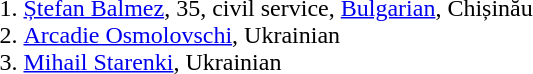<table valign="top">
<tr>
<td><ul><ol><br><li><a href='#'>Ștefan Balmez</a>, 35, civil service, <a href='#'>Bulgarian</a>, Chișinău</li>
<li><a href='#'>Arcadie Osmolovschi</a>, Ukrainian</li>
<li><a href='#'>Mihail Starenki</a>, Ukrainian</li>
</ol></ul></td>
</tr>
</table>
